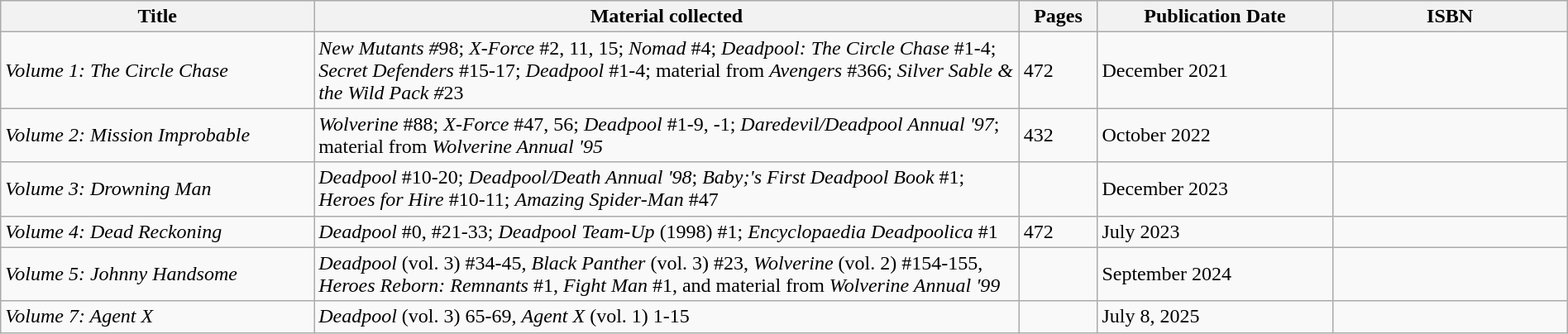<table class="wikitable" style="text-align:left;" width="100%">
<tr>
<th width="20%">Title</th>
<th width="45%">Material collected</th>
<th width="5%">Pages</th>
<th width="15%">Publication Date</th>
<th width="15%">ISBN</th>
</tr>
<tr>
<td><em>Volume 1: The Circle Chase</em></td>
<td><em>New Mutants #</em>98; <em>X-Force</em> #2, 11, 15; <em>Nomad</em> #4; <em>Deadpool: The Circle Chase</em> #1-4; <em>Secret Defenders</em> #15-17; <em>Deadpool</em> #1-4; material from <em>Avengers</em> #366; <em>Silver Sable & the Wild Pack #</em>23</td>
<td>472</td>
<td>December 2021</td>
<td></td>
</tr>
<tr>
<td><em>Volume 2: Mission Improbable</em></td>
<td><em>Wolverine</em> #88; <em>X-Force</em> #47, 56; <em>Deadpool</em> #1-9, -1; <em>Daredevil/Deadpool Annual '97</em>; material from <em>Wolverine Annual '95</em></td>
<td>432</td>
<td>October 2022</td>
<td></td>
</tr>
<tr>
<td><em>Volume 3: Drowning Man</em></td>
<td><em>Deadpool</em> #10-20; <em>Deadpool/Death Annual '98</em>; <em>Baby;'s First Deadpool Book</em> #1; <em>Heroes for Hire</em> #10-11; <em>Amazing Spider-Man</em> #47</td>
<td></td>
<td>December 2023</td>
<td></td>
</tr>
<tr>
<td><em>Volume 4: Dead Reckoning</em></td>
<td><em>Deadpool</em> #0, #21-33; <em>Deadpool Team-Up</em> (1998) #1; <em>Encyclopaedia Deadpoolica</em> #1</td>
<td>472</td>
<td>July 2023</td>
<td></td>
</tr>
<tr>
<td><em>Volume 5: Johnny Handsome</em></td>
<td><em>Deadpool</em> (vol. 3) #34-45, <em>Black Panther</em> (vol. 3) #23, <em>Wolverine</em> (vol. 2) #154-155, <em>Heroes Reborn: Remnants</em> #1, <em>Fight Man</em> #1, and material from <em>Wolverine Annual '99</em></td>
<td></td>
<td>September 2024</td>
<td></td>
</tr>
<tr>
<td><em>Volume 7: Agent X</em></td>
<td><em>Deadpool</em> (vol. 3) 65-69, <em>Agent X</em> (vol. 1) 1-15</td>
<td></td>
<td>July 8, 2025</td>
<td></td>
</tr>
</table>
